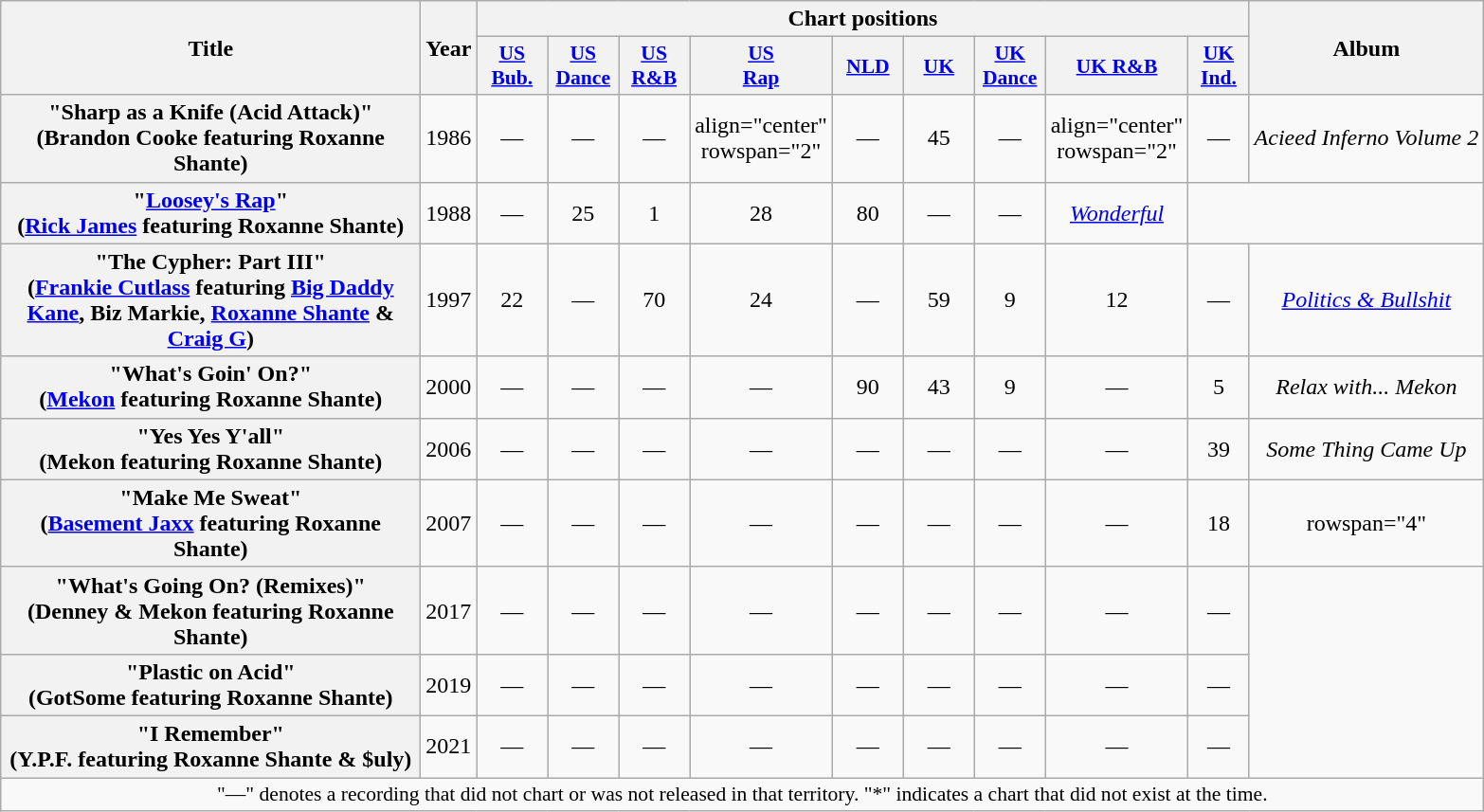<table class="wikitable plainrowheaders" style="text-align:center;" border="1">
<tr>
<th scope="col" rowspan="2" style="width:18em;">Title</th>
<th scope="col" rowspan="2">Year</th>
<th scope="col" colspan="9">Chart positions</th>
<th scope="col" rowspan="2">Album</th>
</tr>
<tr>
<th scope="col" style="width:3em;font-size:90%;"><a href='#'>US Bub.</a><br></th>
<th scope="col" style="width:3em;font-size:90%;"><a href='#'>US Dance</a><br></th>
<th scope="col" style="width:3em;font-size:90%;"><a href='#'>US R&B</a><br></th>
<th scope="col" style="width:3em;font-size:90%;"><a href='#'>US<br> Rap</a><br></th>
<th scope="col" style="width:3em;font-size:90%;"><a href='#'>NLD</a><br></th>
<th scope="col" style="width:3em;font-size:90%;"><a href='#'>UK</a><br></th>
<th scope="col" style="width:3em;font-size:90%;"><a href='#'>UK Dance</a><br></th>
<th scope="col" style="width:3em;font-size:90%;"><a href='#'>UK R&B</a><br></th>
<th scope="col" style="width:2.5em;font-size:90%;"><a href='#'>UK Ind.</a><br></th>
</tr>
<tr>
<th scope="row">"Sharp as a Knife (Acid Attack)"<br><span>(Brandon Cooke featuring Roxanne Shante)</span></th>
<td>1986</td>
<td align="center">—</td>
<td align="center">—</td>
<td align="center">—</td>
<td>align="center" rowspan="2" </td>
<td align="center">—</td>
<td align="center">45</td>
<td align="center">—</td>
<td>align="center" rowspan="2" </td>
<td align="center">—</td>
<td><em>Acieed Inferno Volume 2</em></td>
</tr>
<tr>
<th scope="row">"<a href='#'>Loosey's Rap</a>"<br><span>(<a href='#'>Rick James</a> featuring Roxanne Shante)</span></th>
<td>1988</td>
<td align="center">—</td>
<td align="center">25</td>
<td align="center">1</td>
<td align="center">28</td>
<td align="center">80</td>
<td align="center">—</td>
<td align="center">—</td>
<td><em><a href='#'>Wonderful</a></em></td>
</tr>
<tr>
<th scope="row">"The Cypher: Part III"<br><span>(<a href='#'>Frankie Cutlass</a> featuring <a href='#'>Big Daddy Kane</a>, Biz Markie, <a href='#'>Roxanne Shante</a> & <a href='#'>Craig G</a>)</span></th>
<td>1997</td>
<td align="center">22</td>
<td align="center">—</td>
<td align="center">70</td>
<td align="center">24</td>
<td align="center">—</td>
<td align="center">59</td>
<td align="center">9</td>
<td align="center">12</td>
<td align="center">—</td>
<td><em><a href='#'>Politics & Bullshit</a></em></td>
</tr>
<tr>
<th scope="row">"What's Goin' On?"<br><span>(<a href='#'>Mekon</a> featuring Roxanne Shante)</span></th>
<td>2000</td>
<td align="center">—</td>
<td align="center">—</td>
<td align="center">—</td>
<td align="center">—</td>
<td align="center">90</td>
<td align="center">43</td>
<td align="center">9</td>
<td align="center">—</td>
<td align="center">5</td>
<td><em>Relax with... Mekon</em></td>
</tr>
<tr>
<th scope="row">"Yes Yes Y'all"<br><span>(Mekon featuring Roxanne Shante)</span></th>
<td>2006</td>
<td align="center">—</td>
<td align="center">—</td>
<td align="center">—</td>
<td align="center">—</td>
<td align="center">—</td>
<td align="center">—</td>
<td align="center">—</td>
<td align="center">—</td>
<td align="center">39</td>
<td><em>Some Thing Came Up</em></td>
</tr>
<tr>
<th scope="row">"Make Me Sweat"<br><span>(<a href='#'>Basement Jaxx</a>  featuring Roxanne Shante)</span></th>
<td>2007</td>
<td align="center">—</td>
<td align="center">—</td>
<td align="center">—</td>
<td align="center">—</td>
<td align="center">—</td>
<td align="center">—</td>
<td align="center">—</td>
<td align="center">—</td>
<td align="center">18</td>
<td>rowspan="4" </td>
</tr>
<tr>
<th scope="row">"What's Going On? (Remixes)"<br><span>(Denney & Mekon featuring Roxanne Shante)</span></th>
<td>2017</td>
<td align="center">—</td>
<td align="center">—</td>
<td align="center">—</td>
<td align="center">—</td>
<td align="center">—</td>
<td align="center">—</td>
<td align="center">—</td>
<td align="center">—</td>
<td align="center">—</td>
</tr>
<tr>
<th scope="row">"Plastic on Acid"<br><span>(GotSome featuring Roxanne Shante)</span></th>
<td>2019</td>
<td align="center">—</td>
<td align="center">—</td>
<td align="center">—</td>
<td align="center">—</td>
<td align="center">—</td>
<td align="center">—</td>
<td align="center">—</td>
<td align="center">—</td>
<td align="center">—</td>
</tr>
<tr>
<th scope="row">"I Remember"<br><span>(Y.P.F. featuring Roxanne Shante & $uly)</span></th>
<td>2021</td>
<td align="center">—</td>
<td align="center">—</td>
<td align="center">—</td>
<td align="center">—</td>
<td align="center">—</td>
<td align="center">—</td>
<td align="center">—</td>
<td align="center">—</td>
<td align="center">—</td>
</tr>
<tr>
<td colspan="15" style="font-size:90%">"—" denotes a recording that did not chart or was not released in that territory. "*" indicates a chart that did not exist at the time.</td>
</tr>
</table>
